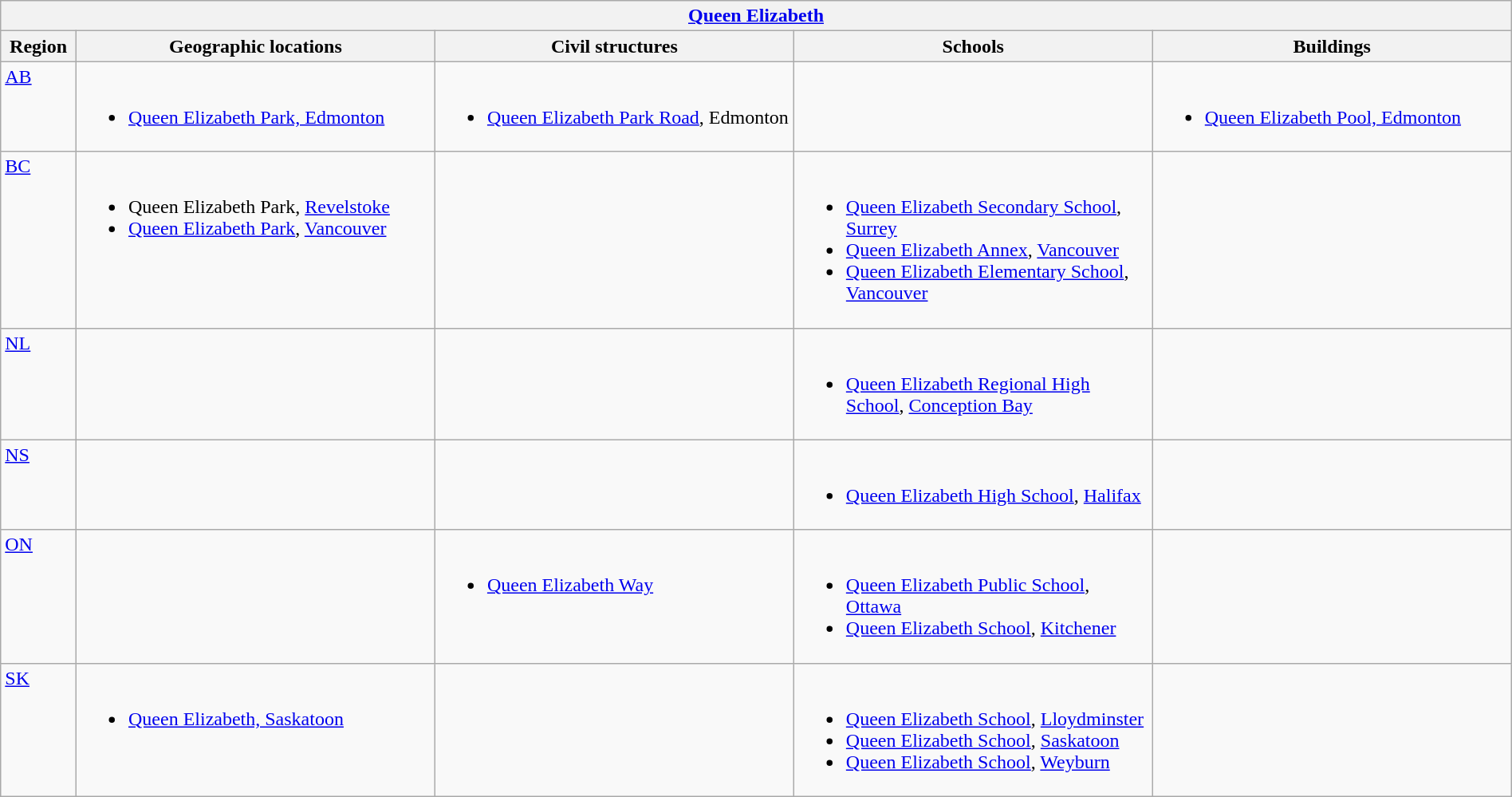<table class="wikitable" width="100%">
<tr>
<th colspan="5"> <a href='#'>Queen Elizabeth</a></th>
</tr>
<tr>
<th width="5%">Region</th>
<th width="23.75%">Geographic locations</th>
<th width="23.75%">Civil structures</th>
<th width="23.75%">Schools</th>
<th width="23.75%">Buildings</th>
</tr>
<tr>
<td align=left valign=top> <a href='#'>AB</a></td>
<td align=left valign=top><br><ul><li><a href='#'>Queen Elizabeth Park, Edmonton</a></li></ul></td>
<td align=left valign=top><br><ul><li><a href='#'>Queen Elizabeth Park Road</a>, Edmonton</li></ul></td>
<td></td>
<td align=left valign=top><br><ul><li><a href='#'>Queen Elizabeth Pool, Edmonton</a></li></ul></td>
</tr>
<tr>
<td align=left valign=top> <a href='#'>BC</a></td>
<td align=left valign=top><br><ul><li>Queen Elizabeth Park, <a href='#'>Revelstoke</a></li><li><a href='#'>Queen Elizabeth Park</a>, <a href='#'>Vancouver</a></li></ul></td>
<td></td>
<td align=left valign=top><br><ul><li><a href='#'>Queen Elizabeth Secondary School</a>, <a href='#'>Surrey</a></li><li><a href='#'>Queen Elizabeth Annex</a>, <a href='#'>Vancouver</a></li><li><a href='#'>Queen Elizabeth Elementary School</a>, <a href='#'>Vancouver</a></li></ul></td>
<td></td>
</tr>
<tr>
<td align=left valign=top> <a href='#'>NL</a></td>
<td></td>
<td></td>
<td align=left valign=top><br><ul><li><a href='#'>Queen Elizabeth Regional High School</a>, <a href='#'>Conception Bay</a></li></ul></td>
<td></td>
</tr>
<tr>
<td align=left valign=top> <a href='#'>NS</a></td>
<td></td>
<td></td>
<td align=left valign=top><br><ul><li><a href='#'>Queen Elizabeth High School</a>, <a href='#'>Halifax</a></li></ul></td>
<td></td>
</tr>
<tr>
<td align=left valign=top> <a href='#'>ON</a></td>
<td></td>
<td align=left valign=top><br><ul><li><a href='#'>Queen Elizabeth Way</a></li></ul></td>
<td align=left valign=top><br><ul><li><a href='#'>Queen Elizabeth Public School</a>, <a href='#'>Ottawa</a></li><li><a href='#'>Queen Elizabeth School</a>, <a href='#'>Kitchener</a></li></ul></td>
<td></td>
</tr>
<tr>
<td align=left valign=top> <a href='#'>SK</a></td>
<td align=left valign=top><br><ul><li><a href='#'>Queen Elizabeth, Saskatoon</a></li></ul></td>
<td></td>
<td align=left valign=top><br><ul><li><a href='#'>Queen Elizabeth School</a>, <a href='#'>Lloydminster</a></li><li><a href='#'>Queen Elizabeth School</a>, <a href='#'>Saskatoon</a></li><li><a href='#'>Queen Elizabeth School</a>, <a href='#'>Weyburn</a></li></ul></td>
<td></td>
</tr>
</table>
